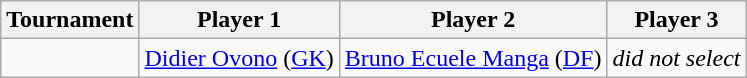<table class="wikitable">
<tr>
<th>Tournament</th>
<th>Player 1</th>
<th>Player 2</th>
<th>Player 3</th>
</tr>
<tr>
<td></td>
<td><a href='#'>Didier Ovono</a> (<a href='#'>GK</a>)</td>
<td><a href='#'>Bruno Ecuele Manga</a> (<a href='#'>DF</a>)</td>
<td align="center"><em>did not select</em></td>
</tr>
</table>
